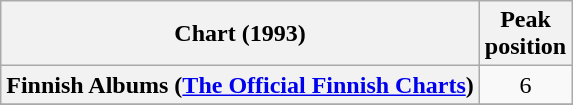<table class="wikitable sortable plainrowheaders">
<tr>
<th>Chart (1993)</th>
<th>Peak<br>position</th>
</tr>
<tr>
<th scope="row">Finnish Albums (<a href='#'>The Official Finnish Charts</a>)</th>
<td align="center">6</td>
</tr>
<tr>
</tr>
<tr>
</tr>
<tr>
</tr>
<tr>
</tr>
</table>
